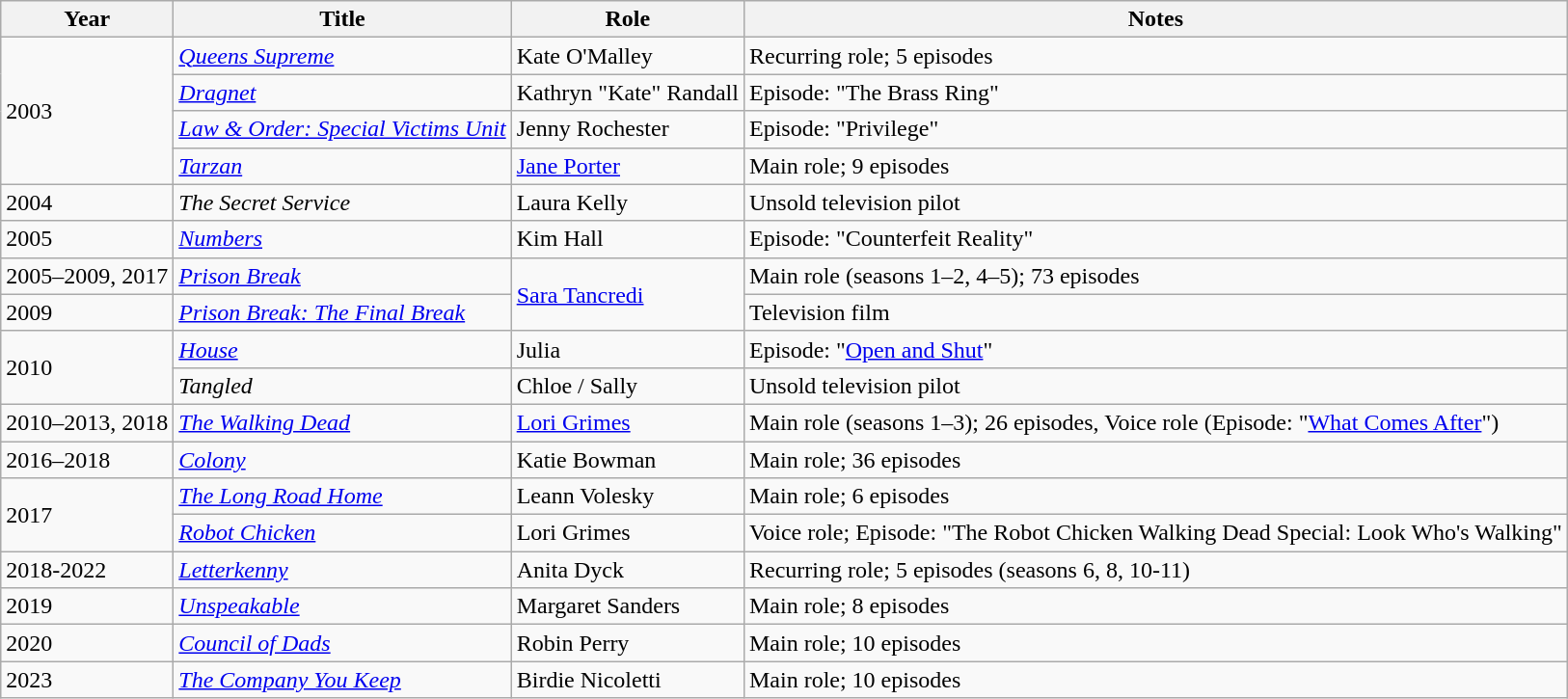<table class="wikitable sortable">
<tr>
<th>Year</th>
<th>Title</th>
<th>Role</th>
<th class="unsortable">Notes</th>
</tr>
<tr>
<td rowspan="4">2003</td>
<td><em><a href='#'>Queens Supreme</a></em></td>
<td>Kate O'Malley</td>
<td>Recurring role; 5 episodes</td>
</tr>
<tr>
<td><em><a href='#'>Dragnet</a></em></td>
<td>Kathryn "Kate" Randall</td>
<td>Episode: "The Brass Ring"</td>
</tr>
<tr>
<td><em><a href='#'>Law & Order: Special Victims Unit</a></em></td>
<td>Jenny Rochester</td>
<td>Episode: "Privilege"</td>
</tr>
<tr>
<td><em><a href='#'>Tarzan</a></em></td>
<td><a href='#'>Jane Porter</a></td>
<td>Main role; 9 episodes</td>
</tr>
<tr>
<td>2004</td>
<td data-sort-value="Secret Service, The"><em>The Secret Service</em></td>
<td>Laura Kelly</td>
<td>Unsold television pilot</td>
</tr>
<tr>
<td>2005</td>
<td><em><a href='#'>Numbers</a></em></td>
<td>Kim Hall</td>
<td>Episode: "Counterfeit Reality"</td>
</tr>
<tr>
<td>2005–2009, 2017</td>
<td><em><a href='#'>Prison Break</a></em></td>
<td rowspan="2"><a href='#'>Sara Tancredi</a></td>
<td>Main role (seasons 1–2, 4–5); 73 episodes</td>
</tr>
<tr>
<td>2009</td>
<td><em><a href='#'>Prison Break: The Final Break</a></em></td>
<td>Television film</td>
</tr>
<tr>
<td rowspan="2">2010</td>
<td><em><a href='#'>House</a></em></td>
<td>Julia</td>
<td>Episode: "<a href='#'>Open and Shut</a>"</td>
</tr>
<tr>
<td><em>Tangled</em></td>
<td>Chloe / Sally</td>
<td>Unsold television pilot</td>
</tr>
<tr>
<td>2010–2013, 2018</td>
<td data-sort-value="Walking Dead, The"><em><a href='#'>The Walking Dead</a></em></td>
<td><a href='#'>Lori Grimes</a></td>
<td>Main role (seasons 1–3); 26 episodes, Voice role (Episode: "<a href='#'>What Comes After</a>")</td>
</tr>
<tr>
<td>2016–2018</td>
<td><em><a href='#'>Colony</a></em></td>
<td>Katie Bowman</td>
<td>Main role; 36 episodes</td>
</tr>
<tr>
<td rowspan="2">2017</td>
<td data-sort-value="Long Road Home, The"><em><a href='#'>The Long Road Home</a></em></td>
<td>Leann Volesky</td>
<td>Main role; 6 episodes</td>
</tr>
<tr>
<td><em><a href='#'>Robot Chicken</a></em></td>
<td>Lori Grimes</td>
<td>Voice role; Episode: "The Robot Chicken Walking Dead Special: Look Who's Walking"</td>
</tr>
<tr>
<td>2018-2022</td>
<td><em><a href='#'>Letterkenny</a></em></td>
<td>Anita Dyck</td>
<td>Recurring role; 5 episodes (seasons 6, 8, 10-11)</td>
</tr>
<tr>
<td>2019</td>
<td><em><a href='#'>Unspeakable</a></em></td>
<td>Margaret Sanders</td>
<td>Main role; 8 episodes</td>
</tr>
<tr>
<td>2020</td>
<td><em><a href='#'>Council of Dads</a></em></td>
<td>Robin Perry</td>
<td>Main role; 10 episodes</td>
</tr>
<tr>
<td>2023</td>
<td><em><a href='#'>The Company You Keep</a></em></td>
<td>Birdie Nicoletti</td>
<td>Main role; 10 episodes</td>
</tr>
</table>
